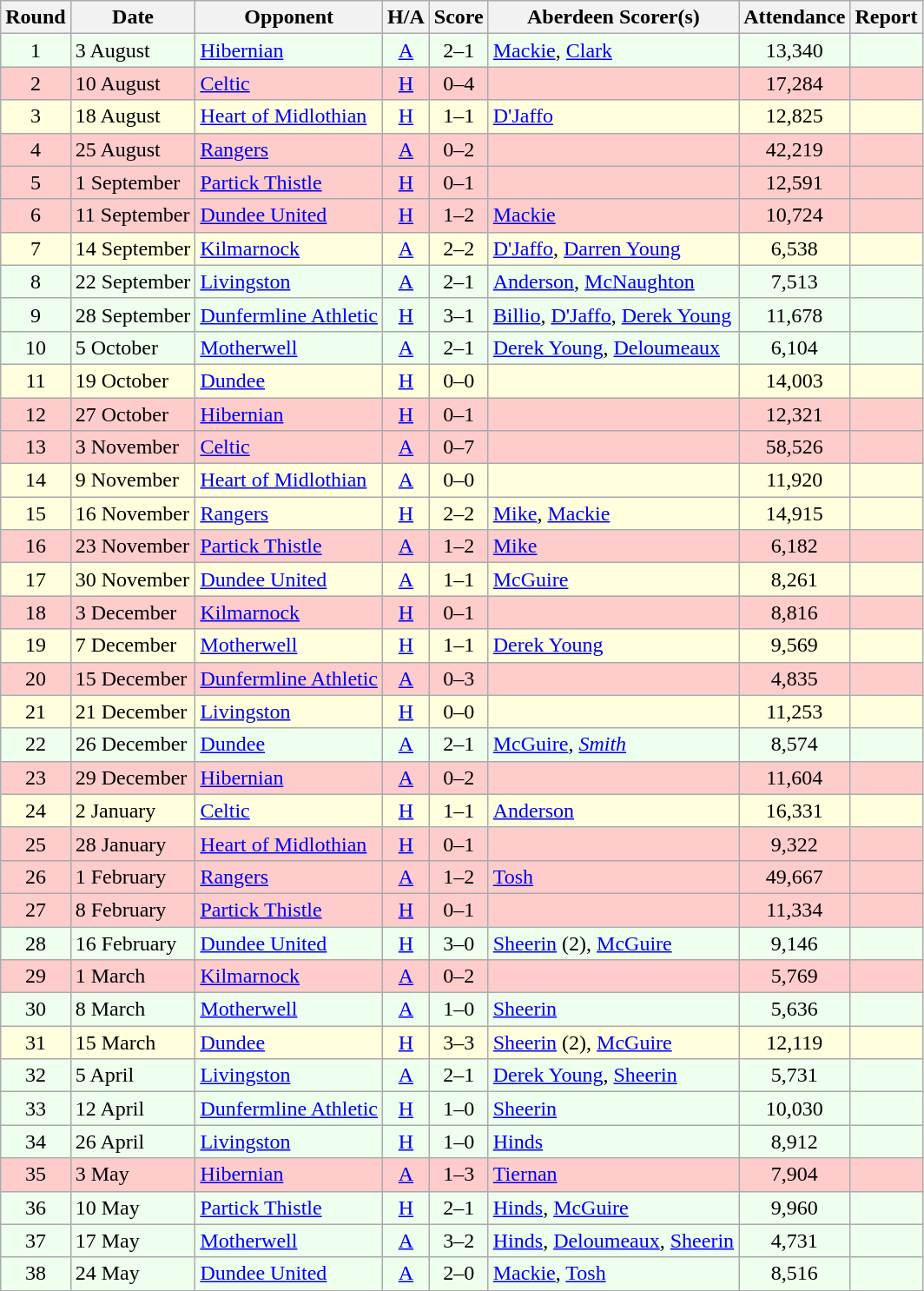<table class="wikitable" style="text-align:center">
<tr>
<th>Round</th>
<th>Date</th>
<th>Opponent</th>
<th>H/A</th>
<th>Score</th>
<th>Aberdeen Scorer(s)</th>
<th>Attendance</th>
<th>Report</th>
</tr>
<tr bgcolor=#EEFFEE>
<td>1</td>
<td align=left>3 August</td>
<td align=left><a href='#'>Hibernian</a></td>
<td><a href='#'>A</a></td>
<td>2–1</td>
<td align=left><a href='#'>Mackie</a>, <a href='#'>Clark</a></td>
<td>13,340</td>
<td></td>
</tr>
<tr bgcolor=#FFCCCC>
<td>2</td>
<td align=left>10 August</td>
<td align=left><a href='#'>Celtic</a></td>
<td><a href='#'>H</a></td>
<td>0–4</td>
<td align=left></td>
<td>17,284</td>
<td></td>
</tr>
<tr bgcolor=#FFFFDD>
<td>3</td>
<td align=left>18 August</td>
<td align=left><a href='#'>Heart of Midlothian</a></td>
<td><a href='#'>H</a></td>
<td>1–1</td>
<td align=left><a href='#'>D'Jaffo</a></td>
<td>12,825</td>
<td></td>
</tr>
<tr bgcolor=#FFCCCC>
<td>4</td>
<td align=left>25 August</td>
<td align=left><a href='#'>Rangers</a></td>
<td><a href='#'>A</a></td>
<td>0–2</td>
<td align=left></td>
<td>42,219</td>
<td></td>
</tr>
<tr bgcolor=#FFCCCC>
<td>5</td>
<td align=left>1 September</td>
<td align=left><a href='#'>Partick Thistle</a></td>
<td><a href='#'>H</a></td>
<td>0–1</td>
<td align=left></td>
<td>12,591</td>
<td></td>
</tr>
<tr bgcolor=#FFCCCC>
<td>6</td>
<td align=left>11 September</td>
<td align=left><a href='#'>Dundee United</a></td>
<td><a href='#'>H</a></td>
<td>1–2</td>
<td align=left><a href='#'>Mackie</a></td>
<td>10,724</td>
<td></td>
</tr>
<tr bgcolor=#FFFFDD>
<td>7</td>
<td align=left>14 September</td>
<td align=left><a href='#'>Kilmarnock</a></td>
<td><a href='#'>A</a></td>
<td>2–2</td>
<td align=left><a href='#'>D'Jaffo</a>, <a href='#'>Darren Young</a></td>
<td>6,538</td>
<td></td>
</tr>
<tr bgcolor=#EEFFEE>
<td>8</td>
<td align=left>22 September</td>
<td align=left><a href='#'>Livingston</a></td>
<td><a href='#'>A</a></td>
<td>2–1</td>
<td align=left><a href='#'>Anderson</a>, <a href='#'>McNaughton</a></td>
<td>7,513</td>
<td></td>
</tr>
<tr bgcolor=#EEFFEE>
<td>9</td>
<td align=left>28 September</td>
<td align=left><a href='#'>Dunfermline Athletic</a></td>
<td><a href='#'>H</a></td>
<td>3–1</td>
<td align=left><a href='#'>Billio</a>, <a href='#'>D'Jaffo</a>, <a href='#'>Derek Young</a></td>
<td>11,678</td>
<td></td>
</tr>
<tr bgcolor=#EEFFEE>
<td>10</td>
<td align=left>5 October</td>
<td align=left><a href='#'>Motherwell</a></td>
<td><a href='#'>A</a></td>
<td>2–1</td>
<td align=left><a href='#'>Derek Young</a>, <a href='#'>Deloumeaux</a></td>
<td>6,104</td>
<td></td>
</tr>
<tr bgcolor=#FFFFDD>
<td>11</td>
<td align=left>19 October</td>
<td align=left><a href='#'>Dundee</a></td>
<td><a href='#'>H</a></td>
<td>0–0</td>
<td align=left></td>
<td>14,003</td>
<td></td>
</tr>
<tr bgcolor=#FFCCCC>
<td>12</td>
<td align=left>27 October</td>
<td align=left><a href='#'>Hibernian</a></td>
<td><a href='#'>H</a></td>
<td>0–1</td>
<td align=left></td>
<td>12,321</td>
<td></td>
</tr>
<tr bgcolor=#FFCCCC>
<td>13</td>
<td align=left>3 November</td>
<td align=left><a href='#'>Celtic</a></td>
<td><a href='#'>A</a></td>
<td>0–7</td>
<td align=left></td>
<td>58,526</td>
<td></td>
</tr>
<tr bgcolor=#FFFFDD>
<td>14</td>
<td align=left>9 November</td>
<td align=left><a href='#'>Heart of Midlothian</a></td>
<td><a href='#'>A</a></td>
<td>0–0</td>
<td align=left></td>
<td>11,920</td>
<td></td>
</tr>
<tr bgcolor=#FFFFDD>
<td>15</td>
<td align=left>16 November</td>
<td align=left><a href='#'>Rangers</a></td>
<td><a href='#'>H</a></td>
<td>2–2</td>
<td align=left><a href='#'>Mike</a>, <a href='#'>Mackie</a></td>
<td>14,915</td>
<td></td>
</tr>
<tr bgcolor=#FFCCCC>
<td>16</td>
<td align=left>23 November</td>
<td align=left><a href='#'>Partick Thistle</a></td>
<td><a href='#'>A</a></td>
<td>1–2</td>
<td align=left><a href='#'>Mike</a></td>
<td>6,182</td>
<td></td>
</tr>
<tr bgcolor=#FFFFDD>
<td>17</td>
<td align=left>30 November</td>
<td align=left><a href='#'>Dundee United</a></td>
<td><a href='#'>A</a></td>
<td>1–1</td>
<td align=left><a href='#'>McGuire</a></td>
<td>8,261</td>
<td></td>
</tr>
<tr bgcolor=#FFCCCC>
<td>18</td>
<td align=left>3 December</td>
<td align=left><a href='#'>Kilmarnock</a></td>
<td><a href='#'>H</a></td>
<td>0–1</td>
<td align=left></td>
<td>8,816</td>
<td></td>
</tr>
<tr bgcolor=#FFFFDD>
<td>19</td>
<td align=left>7 December</td>
<td align=left><a href='#'>Motherwell</a></td>
<td><a href='#'>H</a></td>
<td>1–1</td>
<td align=left><a href='#'>Derek Young</a></td>
<td>9,569</td>
<td></td>
</tr>
<tr bgcolor=#FFCCCC>
<td>20</td>
<td align=left>15 December</td>
<td align=left><a href='#'>Dunfermline Athletic</a></td>
<td><a href='#'>A</a></td>
<td>0–3</td>
<td align=left></td>
<td>4,835</td>
<td></td>
</tr>
<tr bgcolor=#FFFFDD>
<td>21</td>
<td align=left>21 December</td>
<td align=left><a href='#'>Livingston</a></td>
<td><a href='#'>H</a></td>
<td>0–0</td>
<td align=left></td>
<td>11,253</td>
<td></td>
</tr>
<tr bgcolor=#EEFFEE>
<td>22</td>
<td align=left>26 December</td>
<td align=left><a href='#'>Dundee</a></td>
<td><a href='#'>A</a></td>
<td>2–1</td>
<td align=left><a href='#'>McGuire</a>, <em><a href='#'>Smith</a></em></td>
<td>8,574</td>
<td></td>
</tr>
<tr bgcolor=#FFCCCC>
<td>23</td>
<td align=left>29 December</td>
<td align=left><a href='#'>Hibernian</a></td>
<td><a href='#'>A</a></td>
<td>0–2</td>
<td align=left></td>
<td>11,604</td>
<td></td>
</tr>
<tr bgcolor=#FFFFDD>
<td>24</td>
<td align=left>2 January</td>
<td align=left><a href='#'>Celtic</a></td>
<td><a href='#'>H</a></td>
<td>1–1</td>
<td align=left><a href='#'>Anderson</a></td>
<td>16,331</td>
<td></td>
</tr>
<tr bgcolor=#FFCCCC>
<td>25</td>
<td align=left>28 January</td>
<td align=left><a href='#'>Heart of Midlothian</a></td>
<td><a href='#'>H</a></td>
<td>0–1</td>
<td align=left></td>
<td>9,322</td>
<td></td>
</tr>
<tr bgcolor=#FFCCCC>
<td>26</td>
<td align=left>1 February</td>
<td align=left><a href='#'>Rangers</a></td>
<td><a href='#'>A</a></td>
<td>1–2</td>
<td align=left><a href='#'>Tosh</a></td>
<td>49,667</td>
<td></td>
</tr>
<tr bgcolor=#FFCCCC>
<td>27</td>
<td align=left>8 February</td>
<td align=left><a href='#'>Partick Thistle</a></td>
<td><a href='#'>H</a></td>
<td>0–1</td>
<td align=left></td>
<td>11,334</td>
<td></td>
</tr>
<tr bgcolor=#EEFFEE>
<td>28</td>
<td align=left>16 February</td>
<td align=left><a href='#'>Dundee United</a></td>
<td><a href='#'>H</a></td>
<td>3–0</td>
<td align=left><a href='#'>Sheerin</a> (2), <a href='#'>McGuire</a></td>
<td>9,146</td>
<td></td>
</tr>
<tr bgcolor=#FFCCCC>
<td>29</td>
<td align=left>1 March</td>
<td align=left><a href='#'>Kilmarnock</a></td>
<td><a href='#'>A</a></td>
<td>0–2</td>
<td align=left></td>
<td>5,769</td>
<td></td>
</tr>
<tr bgcolor=#EEFFEE>
<td>30</td>
<td align=left>8 March</td>
<td align=left><a href='#'>Motherwell</a></td>
<td><a href='#'>A</a></td>
<td>1–0</td>
<td align=left><a href='#'>Sheerin</a></td>
<td>5,636</td>
<td></td>
</tr>
<tr bgcolor=#FFFFDD>
<td>31</td>
<td align=left>15 March</td>
<td align=left><a href='#'>Dundee</a></td>
<td><a href='#'>H</a></td>
<td>3–3</td>
<td align=left><a href='#'>Sheerin</a> (2), <a href='#'>McGuire</a></td>
<td>12,119</td>
<td></td>
</tr>
<tr bgcolor=#EEFFEE>
<td>32</td>
<td align=left>5 April</td>
<td align=left><a href='#'>Livingston</a></td>
<td><a href='#'>A</a></td>
<td>2–1</td>
<td align=left><a href='#'>Derek Young</a>, <a href='#'>Sheerin</a></td>
<td>5,731</td>
<td></td>
</tr>
<tr bgcolor=#EEFFEE>
<td>33</td>
<td align=left>12 April</td>
<td align=left><a href='#'>Dunfermline Athletic</a></td>
<td><a href='#'>H</a></td>
<td>1–0</td>
<td align=left><a href='#'>Sheerin</a></td>
<td>10,030</td>
<td></td>
</tr>
<tr bgcolor=#EEFFEE>
<td>34</td>
<td align=left>26 April</td>
<td align=left><a href='#'>Livingston</a></td>
<td><a href='#'>H</a></td>
<td>1–0</td>
<td align=left><a href='#'>Hinds</a></td>
<td>8,912</td>
<td></td>
</tr>
<tr bgcolor=#FFCCCC>
<td>35</td>
<td align=left>3 May</td>
<td align=left><a href='#'>Hibernian</a></td>
<td><a href='#'>A</a></td>
<td>1–3</td>
<td align=left><a href='#'>Tiernan</a></td>
<td>7,904</td>
<td></td>
</tr>
<tr bgcolor=#EEFFEE>
<td>36</td>
<td align=left>10 May</td>
<td align=left><a href='#'>Partick Thistle</a></td>
<td><a href='#'>H</a></td>
<td>2–1</td>
<td align=left><a href='#'>Hinds</a>, <a href='#'>McGuire</a></td>
<td>9,960</td>
<td></td>
</tr>
<tr bgcolor=#EEFFEE>
<td>37</td>
<td align=left>17 May</td>
<td align=left><a href='#'>Motherwell</a></td>
<td><a href='#'>A</a></td>
<td>3–2</td>
<td align=left><a href='#'>Hinds</a>, <a href='#'>Deloumeaux</a>, <a href='#'>Sheerin</a></td>
<td>4,731</td>
<td></td>
</tr>
<tr bgcolor=#EEFFEE>
<td>38</td>
<td align=left>24 May</td>
<td align=left><a href='#'>Dundee United</a></td>
<td><a href='#'>A</a></td>
<td>2–0</td>
<td align=left><a href='#'>Mackie</a>, <a href='#'>Tosh</a></td>
<td>8,516</td>
<td></td>
</tr>
<tr>
</tr>
</table>
